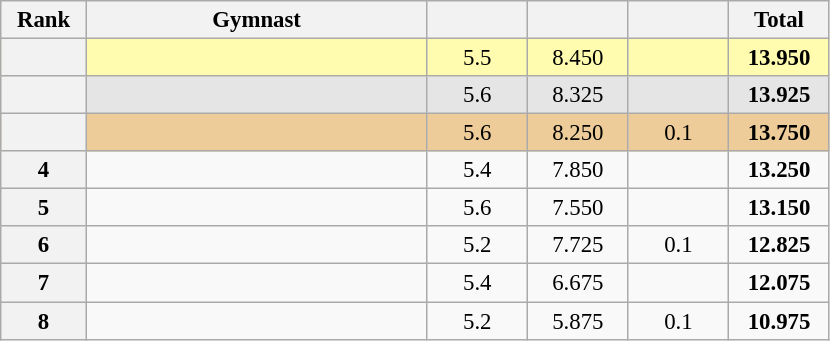<table class="wikitable sortable" style="text-align:center; font-size:95%">
<tr>
<th scope="col" style="width:50px;">Rank</th>
<th scope="col" style="width:220px;">Gymnast</th>
<th scope="col" style="width:60px;"></th>
<th scope="col" style="width:60px;"></th>
<th scope="col" style="width:60px;"></th>
<th scope="col" style="width:60px;">Total</th>
</tr>
<tr style="background:#fffcaf;">
<th scope=row style="text-align:center"></th>
<td style="text-align:left;"></td>
<td>5.5</td>
<td>8.450</td>
<td></td>
<td><strong>13.950</strong></td>
</tr>
<tr style="background:#e5e5e5;">
<th scope=row style="text-align:center"></th>
<td style="text-align:left;"></td>
<td>5.6</td>
<td>8.325</td>
<td></td>
<td><strong>13.925</strong></td>
</tr>
<tr style="background:#ec9;">
<th scope=row style="text-align:center"></th>
<td style="text-align:left;"></td>
<td>5.6</td>
<td>8.250</td>
<td>0.1</td>
<td><strong>13.750</strong></td>
</tr>
<tr>
<th scope=row style="text-align:center">4</th>
<td style="text-align:left;"></td>
<td>5.4</td>
<td>7.850</td>
<td></td>
<td><strong>13.250</strong></td>
</tr>
<tr>
<th scope=row style="text-align:center">5</th>
<td style="text-align:left;"></td>
<td>5.6</td>
<td>7.550</td>
<td></td>
<td><strong>13.150</strong></td>
</tr>
<tr>
<th scope=row style="text-align:center">6</th>
<td style="text-align:left;"></td>
<td>5.2</td>
<td>7.725</td>
<td>0.1</td>
<td><strong>12.825</strong></td>
</tr>
<tr>
<th scope=row style="text-align:center">7</th>
<td style="text-align:left;"></td>
<td>5.4</td>
<td>6.675</td>
<td></td>
<td><strong>12.075</strong></td>
</tr>
<tr>
<th scope=row style="text-align:center">8</th>
<td style="text-align:left;"></td>
<td>5.2</td>
<td>5.875</td>
<td>0.1</td>
<td><strong>10.975</strong></td>
</tr>
</table>
